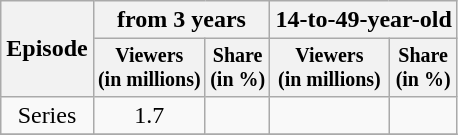<table class="wikitable" style="text-align:center">
<tr>
<th align="center" rowspan=2>Episode</th>
<th align="center" colspan=2>from 3 years</th>
<th align="center" colspan=2>14-to-49-year-old</th>
</tr>
<tr>
<th style="font-size:smaller">Viewers<br>(in millions)</th>
<th style="font-size:smaller">Share<br>(in %)</th>
<th style="font-size:smaller">Viewers<br>(in millions)</th>
<th style="font-size:smaller">Share<br>(in %)</th>
</tr>
<tr>
<td>Series</td>
<td>1.7</td>
<td></td>
<td></td>
<td></td>
</tr>
<tr>
</tr>
</table>
